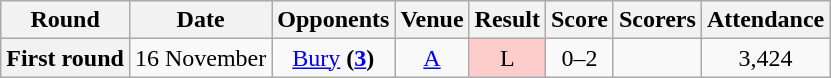<table class="wikitable" style="text-align:center">
<tr>
<th>Round</th>
<th>Date</th>
<th>Opponents</th>
<th>Venue</th>
<th>Result</th>
<th>Score</th>
<th>Scorers</th>
<th>Attendance</th>
</tr>
<tr>
<th>First round</th>
<td>16 November</td>
<td><a href='#'>Bury</a> <strong>(<a href='#'>3</a>)</strong></td>
<td><a href='#'>A</a></td>
<td style="background-color:#FFCCCC">L</td>
<td>0–2</td>
<td align="left"></td>
<td>3,424</td>
</tr>
</table>
